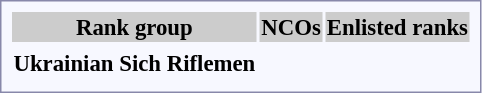<table style="border:1px solid #8888aa; background-color:#f7f8ff; padding:5px; font-size:95%; margin: 0px 12px 12px 0px;">
<tr style="background-color:#CCCCCC">
<th>Rank group</th>
<th colspan=3>NCOs</th>
<th colspan=2>Enlisted ranks</th>
</tr>
<tr style="text-align:center;">
<th rowspan=2> Ukrainian Sich Riflemen</th>
<td></td>
<td></td>
<td></td>
<td></td>
<td></td>
</tr>
<tr style="text-align:center;">
<td><br></td>
<td><br></td>
<td><br></td>
<td><br></td>
<td><br></td>
</tr>
</table>
